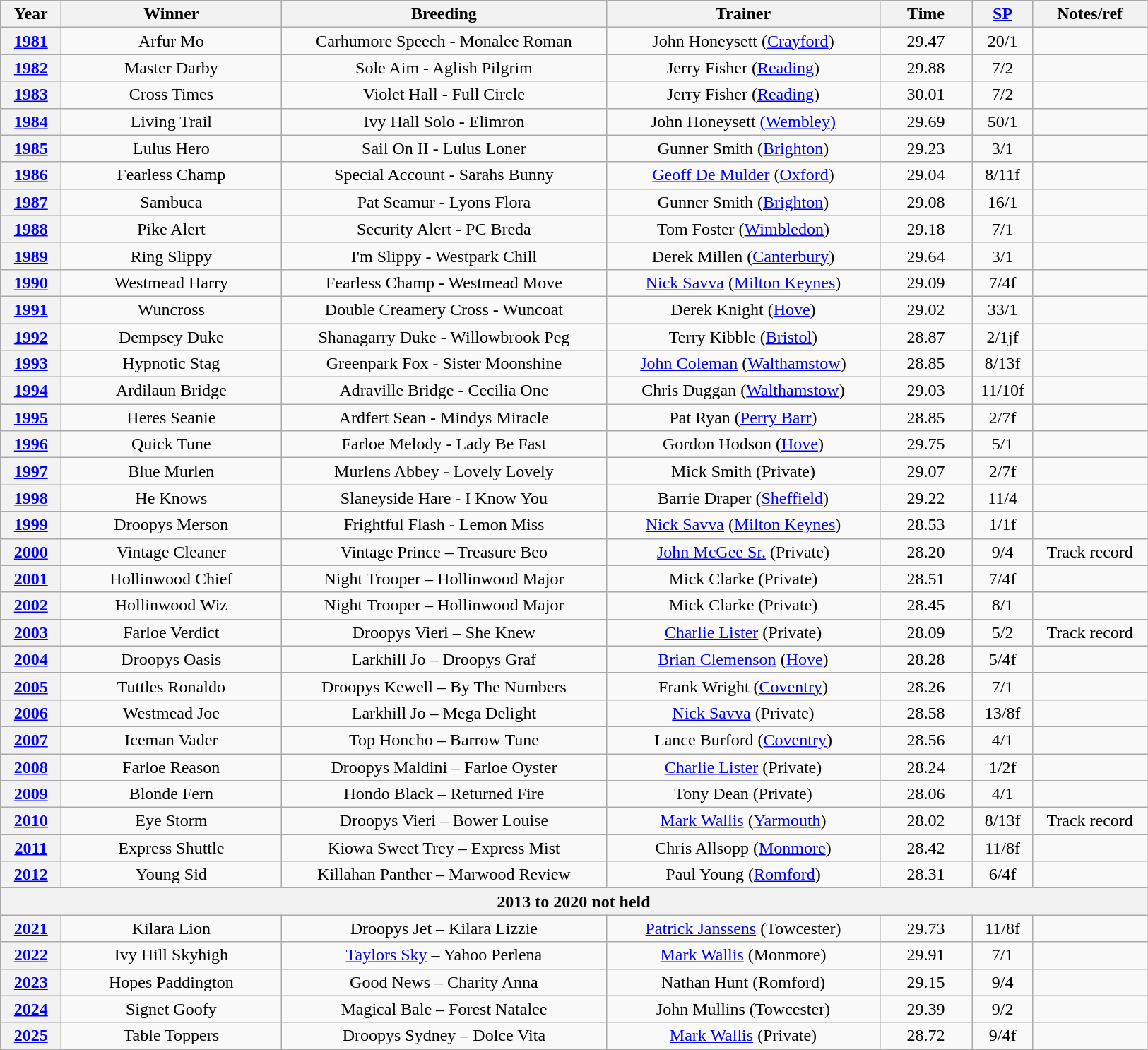<table class="wikitable" style="text-align:center">
<tr>
<th width=50>Year</th>
<th width=200>Winner</th>
<th width=300>Breeding</th>
<th width=250>Trainer</th>
<th width=80>Time</th>
<th width=50><a href='#'>SP</a></th>
<th width=100>Notes/ref</th>
</tr>
<tr>
<th><a href='#'>1981</a></th>
<td>Arfur Mo</td>
<td>Carhumore Speech - Monalee Roman</td>
<td>John Honeysett (<a href='#'>Crayford</a>)</td>
<td>29.47</td>
<td>20/1</td>
<td></td>
</tr>
<tr>
<th><a href='#'>1982</a></th>
<td>Master Darby</td>
<td>Sole Aim - Aglish Pilgrim</td>
<td>Jerry Fisher (<a href='#'>Reading</a>)</td>
<td>29.88</td>
<td>7/2</td>
<td></td>
</tr>
<tr>
<th><a href='#'>1983</a></th>
<td>Cross Times</td>
<td>Violet Hall - Full Circle</td>
<td>Jerry Fisher (<a href='#'>Reading</a>)</td>
<td>30.01</td>
<td>7/2</td>
<td></td>
</tr>
<tr>
<th><a href='#'>1984</a></th>
<td>Living Trail</td>
<td>Ivy Hall Solo - Elimron</td>
<td>John Honeysett <a href='#'>(Wembley)</a></td>
<td>29.69</td>
<td>50/1</td>
<td></td>
</tr>
<tr>
<th><a href='#'>1985</a></th>
<td>Lulus Hero</td>
<td>Sail On II - Lulus Loner</td>
<td>Gunner Smith (<a href='#'>Brighton</a>)</td>
<td>29.23</td>
<td>3/1</td>
<td></td>
</tr>
<tr>
<th><a href='#'>1986</a></th>
<td>Fearless Champ</td>
<td>Special Account - Sarahs Bunny</td>
<td><a href='#'>Geoff De Mulder</a> (<a href='#'>Oxford</a>)</td>
<td>29.04</td>
<td>8/11f</td>
<td></td>
</tr>
<tr>
<th><a href='#'>1987</a></th>
<td>Sambuca</td>
<td>Pat Seamur - Lyons Flora</td>
<td>Gunner Smith (<a href='#'>Brighton</a>)</td>
<td>29.08</td>
<td>16/1</td>
<td></td>
</tr>
<tr>
<th><a href='#'>1988</a></th>
<td>Pike Alert</td>
<td>Security Alert - PC Breda</td>
<td>Tom Foster (<a href='#'>Wimbledon</a>)</td>
<td>29.18</td>
<td>7/1</td>
<td></td>
</tr>
<tr>
<th><a href='#'>1989</a></th>
<td>Ring Slippy</td>
<td>I'm Slippy - Westpark Chill</td>
<td>Derek Millen (<a href='#'>Canterbury</a>)</td>
<td>29.64</td>
<td>3/1</td>
<td></td>
</tr>
<tr>
<th><a href='#'>1990</a></th>
<td>Westmead Harry</td>
<td>Fearless Champ - Westmead Move</td>
<td><a href='#'>Nick Savva</a> (<a href='#'>Milton Keynes</a>)</td>
<td>29.09</td>
<td>7/4f</td>
<td></td>
</tr>
<tr>
<th><a href='#'>1991</a></th>
<td>Wuncross</td>
<td>Double Creamery Cross - Wuncoat</td>
<td>Derek Knight (<a href='#'>Hove</a>)</td>
<td>29.02</td>
<td>33/1</td>
<td></td>
</tr>
<tr>
<th><a href='#'>1992</a></th>
<td>Dempsey Duke</td>
<td>Shanagarry Duke - Willowbrook Peg</td>
<td>Terry Kibble (<a href='#'>Bristol</a>)</td>
<td>28.87</td>
<td>2/1jf</td>
<td></td>
</tr>
<tr>
<th><a href='#'>1993</a></th>
<td>Hypnotic Stag</td>
<td>Greenpark Fox - Sister Moonshine</td>
<td><a href='#'>John Coleman</a> (<a href='#'>Walthamstow</a>)</td>
<td>28.85</td>
<td>8/13f</td>
<td></td>
</tr>
<tr>
<th><a href='#'>1994</a></th>
<td>Ardilaun Bridge</td>
<td>Adraville Bridge - Cecilia One</td>
<td>Chris Duggan (<a href='#'>Walthamstow</a>)</td>
<td>29.03</td>
<td>11/10f</td>
<td></td>
</tr>
<tr>
<th><a href='#'>1995</a></th>
<td>Heres Seanie</td>
<td>Ardfert Sean - Mindys Miracle</td>
<td>Pat Ryan (<a href='#'>Perry Barr</a>)</td>
<td>28.85</td>
<td>2/7f</td>
<td></td>
</tr>
<tr>
<th><a href='#'>1996</a></th>
<td>Quick Tune</td>
<td>Farloe Melody - Lady Be Fast</td>
<td>Gordon Hodson (<a href='#'>Hove</a>)</td>
<td>29.75</td>
<td>5/1</td>
<td></td>
</tr>
<tr>
<th><a href='#'>1997</a></th>
<td>Blue Murlen</td>
<td>Murlens Abbey - Lovely Lovely</td>
<td>Mick Smith (Private)</td>
<td>29.07</td>
<td>2/7f</td>
<td></td>
</tr>
<tr>
<th><a href='#'>1998</a></th>
<td>He Knows</td>
<td>Slaneyside Hare - I Know You</td>
<td>Barrie Draper (<a href='#'>Sheffield</a>)</td>
<td>29.22</td>
<td>11/4</td>
<td></td>
</tr>
<tr>
<th><a href='#'>1999</a></th>
<td>Droopys Merson</td>
<td>Frightful Flash - Lemon Miss</td>
<td><a href='#'>Nick Savva</a> (<a href='#'>Milton Keynes</a>)</td>
<td>28.53</td>
<td>1/1f</td>
<td></td>
</tr>
<tr>
<th><a href='#'>2000</a></th>
<td>Vintage Cleaner</td>
<td>Vintage Prince – Treasure Beo</td>
<td><a href='#'>John McGee Sr.</a> (Private)</td>
<td>28.20</td>
<td>9/4</td>
<td>Track record</td>
</tr>
<tr>
<th><a href='#'>2001</a></th>
<td>Hollinwood Chief</td>
<td>Night Trooper – Hollinwood Major</td>
<td>Mick Clarke (Private)</td>
<td>28.51</td>
<td>7/4f</td>
<td></td>
</tr>
<tr>
<th><a href='#'>2002</a></th>
<td>Hollinwood Wiz</td>
<td>Night Trooper – Hollinwood Major</td>
<td>Mick Clarke (Private)</td>
<td>28.45</td>
<td>8/1</td>
<td></td>
</tr>
<tr>
<th><a href='#'>2003</a></th>
<td>Farloe Verdict</td>
<td>Droopys Vieri – She Knew</td>
<td><a href='#'>Charlie Lister</a> (Private)</td>
<td>28.09</td>
<td>5/2</td>
<td>Track record</td>
</tr>
<tr>
<th><a href='#'>2004</a></th>
<td>Droopys Oasis</td>
<td>Larkhill Jo – Droopys Graf</td>
<td><a href='#'>Brian Clemenson</a> (<a href='#'>Hove</a>)</td>
<td>28.28</td>
<td>5/4f</td>
<td></td>
</tr>
<tr>
<th><a href='#'>2005</a></th>
<td>Tuttles Ronaldo</td>
<td>Droopys Kewell – By The Numbers</td>
<td>Frank Wright (<a href='#'>Coventry</a>)</td>
<td>28.26</td>
<td>7/1</td>
<td></td>
</tr>
<tr>
<th><a href='#'>2006</a></th>
<td>Westmead Joe</td>
<td>Larkhill Jo – Mega Delight</td>
<td><a href='#'>Nick Savva</a> (Private)</td>
<td>28.58</td>
<td>13/8f</td>
<td></td>
</tr>
<tr>
<th><a href='#'>2007</a></th>
<td>Iceman Vader</td>
<td>Top Honcho – Barrow Tune</td>
<td>Lance Burford (<a href='#'>Coventry</a>)</td>
<td>28.56</td>
<td>4/1</td>
<td></td>
</tr>
<tr>
<th><a href='#'>2008</a></th>
<td>Farloe Reason</td>
<td>Droopys Maldini – Farloe Oyster</td>
<td><a href='#'>Charlie Lister</a> (Private)</td>
<td>28.24</td>
<td>1/2f</td>
<td></td>
</tr>
<tr>
<th><a href='#'>2009</a></th>
<td>Blonde Fern</td>
<td>Hondo Black – Returned Fire</td>
<td>Tony Dean (Private)</td>
<td>28.06</td>
<td>4/1</td>
<td></td>
</tr>
<tr>
<th><a href='#'>2010</a></th>
<td>Eye  Storm</td>
<td>Droopys Vieri – Bower Louise</td>
<td><a href='#'>Mark Wallis</a> (<a href='#'>Yarmouth</a>)</td>
<td>28.02</td>
<td>8/13f</td>
<td>Track record</td>
</tr>
<tr>
<th><a href='#'>2011</a></th>
<td>Express Shuttle</td>
<td>Kiowa Sweet Trey – Express Mist</td>
<td>Chris Allsopp (<a href='#'>Monmore</a>)</td>
<td>28.42</td>
<td>11/8f</td>
<td></td>
</tr>
<tr>
<th><a href='#'>2012</a></th>
<td>Young Sid</td>
<td>Killahan Panther – Marwood Review</td>
<td>Paul Young (<a href='#'>Romford</a>)</td>
<td>28.31</td>
<td>6/4f</td>
<td></td>
</tr>
<tr>
<th colspan=7>2013 to 2020 not held</th>
</tr>
<tr>
<th><a href='#'>2021</a></th>
<td>Kilara Lion</td>
<td>Droopys Jet – Kilara Lizzie</td>
<td><a href='#'>Patrick Janssens</a> (Towcester)</td>
<td>29.73</td>
<td>11/8f</td>
<td></td>
</tr>
<tr>
<th><a href='#'>2022</a></th>
<td>Ivy Hill Skyhigh</td>
<td><a href='#'>Taylors Sky</a> – Yahoo Perlena</td>
<td><a href='#'>Mark Wallis</a> (Monmore)</td>
<td>29.91</td>
<td>7/1</td>
<td></td>
</tr>
<tr>
<th><a href='#'>2023</a></th>
<td>Hopes Paddington</td>
<td>Good News – Charity Anna</td>
<td>Nathan Hunt (Romford)</td>
<td>29.15</td>
<td>9/4</td>
<td></td>
</tr>
<tr>
<th><a href='#'>2024</a></th>
<td>Signet Goofy</td>
<td>Magical Bale – Forest Natalee</td>
<td>John Mullins (Towcester)</td>
<td>29.39</td>
<td>9/2</td>
<td></td>
</tr>
<tr>
<th><a href='#'>2025</a></th>
<td>Table Toppers</td>
<td>Droopys Sydney – Dolce Vita</td>
<td><a href='#'>Mark Wallis</a> (Private)</td>
<td>28.72</td>
<td>9/4f</td>
<td></td>
</tr>
</table>
